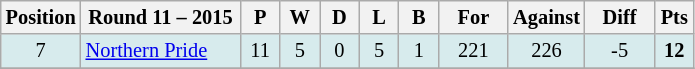<table class="wikitable" style="text-align:center; font-size:85%;">
<tr>
<th width=40 abbr="Position">Position</th>
<th width=100>Round 11 – 2015</th>
<th width=20 abbr="Played">P</th>
<th width=20 abbr="Won">W</th>
<th width=20 abbr="Drawn">D</th>
<th width=20 abbr="Lost">L</th>
<th width=20 abbr="Bye">B</th>
<th width=40 abbr="Points for">For</th>
<th width=40 abbr="Points against">Against</th>
<th width=40 abbr="Points difference">Diff</th>
<th width=20 abbr="Points">Pts</th>
</tr>
<tr style="background: #d7ebed;">
<td>7</td>
<td style="text-align:left;"> <a href='#'>Northern Pride</a></td>
<td>11</td>
<td>5</td>
<td>0</td>
<td>5</td>
<td>1</td>
<td>221</td>
<td>226</td>
<td>-5</td>
<td><strong>12</strong></td>
</tr>
<tr>
</tr>
</table>
